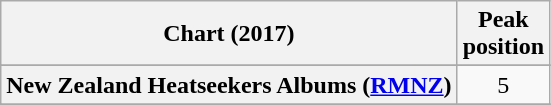<table class="wikitable sortable plainrowheaders" style="text-align:center">
<tr>
<th scope="col">Chart (2017)</th>
<th scope="col">Peak<br> position</th>
</tr>
<tr>
</tr>
<tr>
<th scope="row">New Zealand Heatseekers Albums (<a href='#'>RMNZ</a>)</th>
<td>5</td>
</tr>
<tr>
</tr>
<tr>
</tr>
</table>
